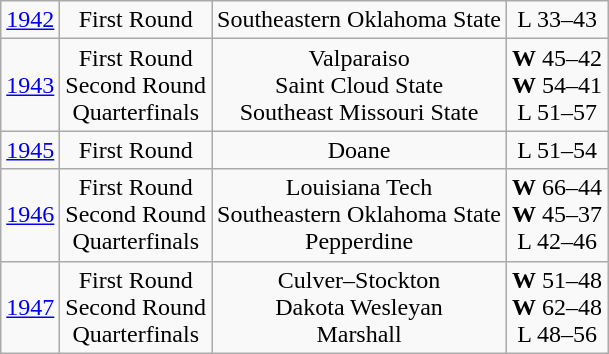<table class=wikitable style="text-align:center">
<tr>
<td><a href='#'>1942</a></td>
<td>First Round</td>
<td>Southeastern Oklahoma State</td>
<td>L 33–43</td>
</tr>
<tr>
<td><a href='#'>1943</a></td>
<td>First Round<br>Second Round<br>Quarterfinals</td>
<td>Valparaiso<br>Saint Cloud State<br>Southeast Missouri State</td>
<td><strong>W</strong> 45–42<br><strong>W</strong> 54–41<br>L 51–57</td>
</tr>
<tr>
<td><a href='#'>1945</a></td>
<td>First Round</td>
<td>Doane</td>
<td>L 51–54</td>
</tr>
<tr>
<td><a href='#'>1946</a></td>
<td>First Round<br>Second Round<br>Quarterfinals</td>
<td>Louisiana Tech<br>Southeastern Oklahoma State<br>Pepperdine</td>
<td><strong>W</strong> 66–44<br><strong>W</strong> 45–37<br>L 42–46</td>
</tr>
<tr>
<td><a href='#'>1947</a></td>
<td>First Round<br>Second Round<br>Quarterfinals</td>
<td>Culver–Stockton<br>Dakota Wesleyan<br>Marshall</td>
<td><strong>W</strong> 51–48<br><strong>W</strong> 62–48<br>L 48–56</td>
</tr>
</table>
